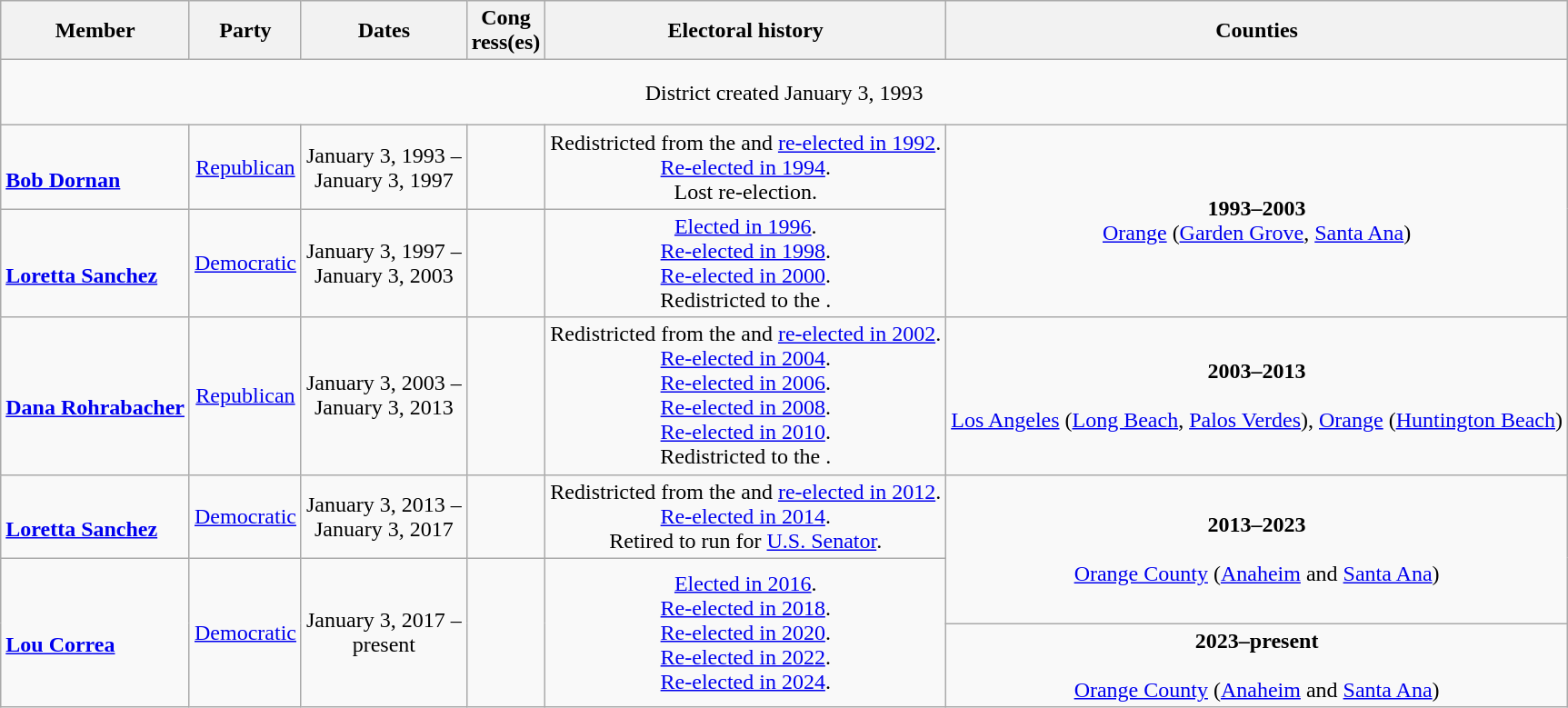<table class=wikitable style="text-align:center">
<tr>
<th>Member</th>
<th>Party</th>
<th>Dates</th>
<th>Cong<br>ress(es)</th>
<th>Electoral history</th>
<th>Counties</th>
</tr>
<tr style="height:3em">
<td colspan=6>District created January 3, 1993</td>
</tr>
<tr style="height:3em">
<td align=left><br><strong><a href='#'>Bob Dornan</a></strong><br></td>
<td><a href='#'>Republican</a></td>
<td nowrap>January 3, 1993 –<br>January 3, 1997</td>
<td></td>
<td>Redistricted from the  and <a href='#'>re-elected in 1992</a>.<br><a href='#'>Re-elected in 1994</a>.<br>Lost re-election.</td>
<td rowspan=2><strong>1993–2003</strong><br><a href='#'>Orange</a> (<a href='#'>Garden Grove</a>, <a href='#'>Santa Ana</a>)</td>
</tr>
<tr style="height:3em">
<td align=left><br><strong><a href='#'>Loretta Sanchez</a></strong><br></td>
<td><a href='#'>Democratic</a></td>
<td nowrap>January 3, 1997 –<br>January 3, 2003</td>
<td></td>
<td><a href='#'>Elected in 1996</a>.<br><a href='#'>Re-elected in 1998</a>.<br><a href='#'>Re-elected in 2000</a>.<br>Redistricted to the .</td>
</tr>
<tr style="height:3em">
<td align=left><br><strong><a href='#'>Dana Rohrabacher</a></strong><br></td>
<td><a href='#'>Republican</a></td>
<td nowrap>January 3, 2003 –<br>January 3, 2013</td>
<td></td>
<td>Redistricted from the  and <a href='#'>re-elected in 2002</a>.<br><a href='#'>Re-elected in 2004</a>.<br><a href='#'>Re-elected in 2006</a>.<br><a href='#'>Re-elected in 2008</a>.<br><a href='#'>Re-elected in 2010</a>.<br>Redistricted to the .</td>
<td><strong>2003–2013</strong><br><br><a href='#'>Los Angeles</a> (<a href='#'>Long Beach</a>, <a href='#'>Palos Verdes</a>), <a href='#'>Orange</a> (<a href='#'>Huntington Beach</a>)</td>
</tr>
<tr style="height:3em">
<td align=left> <br> <strong><a href='#'>Loretta Sanchez</a></strong><br></td>
<td><a href='#'>Democratic</a></td>
<td nowrap>January 3, 2013 –<br>January 3, 2017</td>
<td></td>
<td>Redistricted from the  and <a href='#'>re-elected in 2012</a>.<br><a href='#'>Re-elected in 2014</a>.<br>Retired to run for <a href='#'>U.S. Senator</a>.</td>
<td rowspan=2><strong>2013–2023</strong><br><br><a href='#'>Orange County</a> (<a href='#'>Anaheim</a> and <a href='#'>Santa Ana</a>)</td>
</tr>
<tr style="height:3em">
<td rowspan=2 align=left> <br> <strong><a href='#'>Lou Correa</a></strong><br></td>
<td rowspan=2 ><a href='#'>Democratic</a></td>
<td rowspan=2 nowrap>January 3, 2017 –<br>present</td>
<td rowspan=2></td>
<td rowspan=2><a href='#'>Elected in 2016</a>.<br><a href='#'>Re-elected in 2018</a>.<br><a href='#'>Re-elected in 2020</a>.<br><a href='#'>Re-elected in 2022</a>.<br><a href='#'>Re-elected in 2024</a>.</td>
</tr>
<tr style="height:3em">
<td><strong>2023–present</strong><br><br><a href='#'>Orange County</a> (<a href='#'>Anaheim</a> and <a href='#'>Santa Ana</a>)</td>
</tr>
</table>
